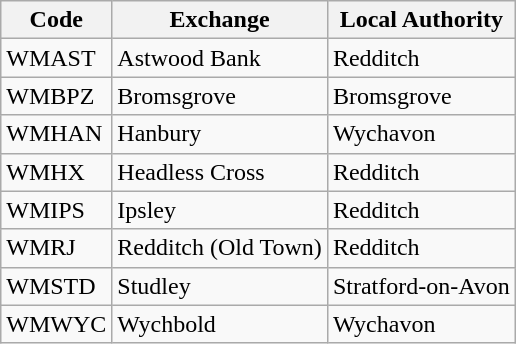<table class="wikitable" style="width: auto; margin-left: 1.5em;">
<tr>
<th scope="col">Code</th>
<th scope="col">Exchange</th>
<th scope="col">Local Authority</th>
</tr>
<tr>
<td>WMAST</td>
<td>Astwood Bank</td>
<td>Redditch</td>
</tr>
<tr>
<td>WMBPZ</td>
<td>Bromsgrove</td>
<td>Bromsgrove</td>
</tr>
<tr>
<td>WMHAN</td>
<td>Hanbury</td>
<td>Wychavon</td>
</tr>
<tr>
<td>WMHX</td>
<td>Headless Cross</td>
<td>Redditch</td>
</tr>
<tr>
<td>WMIPS</td>
<td>Ipsley</td>
<td>Redditch</td>
</tr>
<tr>
<td>WMRJ</td>
<td>Redditch (Old Town)</td>
<td>Redditch</td>
</tr>
<tr>
<td>WMSTD</td>
<td>Studley</td>
<td>Stratford-on-Avon</td>
</tr>
<tr>
<td>WMWYC</td>
<td>Wychbold</td>
<td>Wychavon</td>
</tr>
</table>
